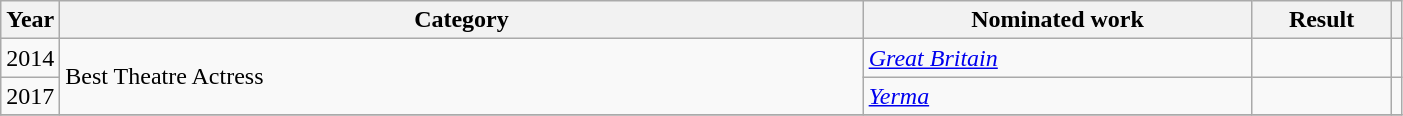<table class="wikitable" width = 74%>
<tr>
<th width=4%>Year</th>
<th width=58%>Category</th>
<th width=28%>Nominated work</th>
<th width=10%>Result</th>
<th width=5%></th>
</tr>
<tr>
<td>2014</td>
<td rowspan="2">Best Theatre Actress</td>
<td><em><a href='#'>Great Britain</a></em></td>
<td></td>
<td></td>
</tr>
<tr>
<td>2017</td>
<td><em><a href='#'>Yerma</a></em></td>
<td></td>
<td></td>
</tr>
<tr>
</tr>
</table>
